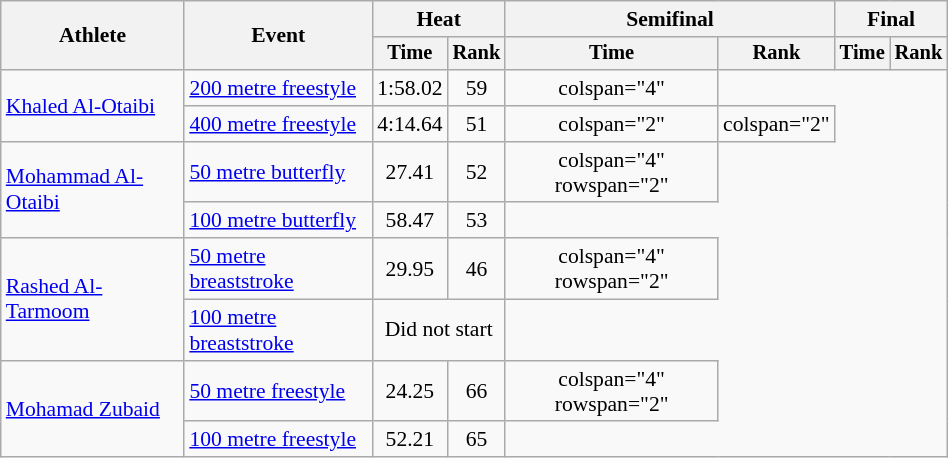<table class="wikitable" style="text-align:center; font-size:90%; width:50%;">
<tr>
<th rowspan="2">Athlete</th>
<th rowspan="2">Event</th>
<th colspan="2">Heat</th>
<th colspan="2">Semifinal</th>
<th colspan="2">Final</th>
</tr>
<tr style="font-size:95%">
<th>Time</th>
<th>Rank</th>
<th>Time</th>
<th>Rank</th>
<th>Time</th>
<th>Rank</th>
</tr>
<tr align=center>
<td align=left rowspan="2"><a href='#'>Khaled Al-Otaibi</a></td>
<td align=left><a href='#'>200 metre freestyle</a></td>
<td>1:58.02</td>
<td>59</td>
<td>colspan="4" </td>
</tr>
<tr align=center>
<td align=left><a href='#'>400 metre freestyle</a></td>
<td>4:14.64</td>
<td>51</td>
<td>colspan="2" </td>
<td>colspan="2" </td>
</tr>
<tr align=center>
<td align=left rowspan="2"><a href='#'>Mohammad Al-Otaibi</a></td>
<td align=left><a href='#'>50 metre butterfly</a></td>
<td>27.41</td>
<td>52</td>
<td>colspan="4" rowspan="2" </td>
</tr>
<tr align=center>
<td align=left><a href='#'>100 metre butterfly</a></td>
<td>58.47</td>
<td>53</td>
</tr>
<tr align=center>
<td align=left rowspan="2"><a href='#'>Rashed Al-Tarmoom</a></td>
<td align=left><a href='#'>50 metre breaststroke</a></td>
<td>29.95</td>
<td>46</td>
<td>colspan="4" rowspan="2" </td>
</tr>
<tr align=center>
<td align=left><a href='#'>100 metre breaststroke</a></td>
<td colspan="2">Did not start</td>
</tr>
<tr align=center>
<td align=left rowspan="2"><a href='#'>Mohamad Zubaid</a></td>
<td align=left><a href='#'>50 metre freestyle</a></td>
<td>24.25</td>
<td>66</td>
<td>colspan="4" rowspan="2" </td>
</tr>
<tr align=center>
<td align=left><a href='#'>100 metre freestyle</a></td>
<td>52.21</td>
<td>65</td>
</tr>
</table>
